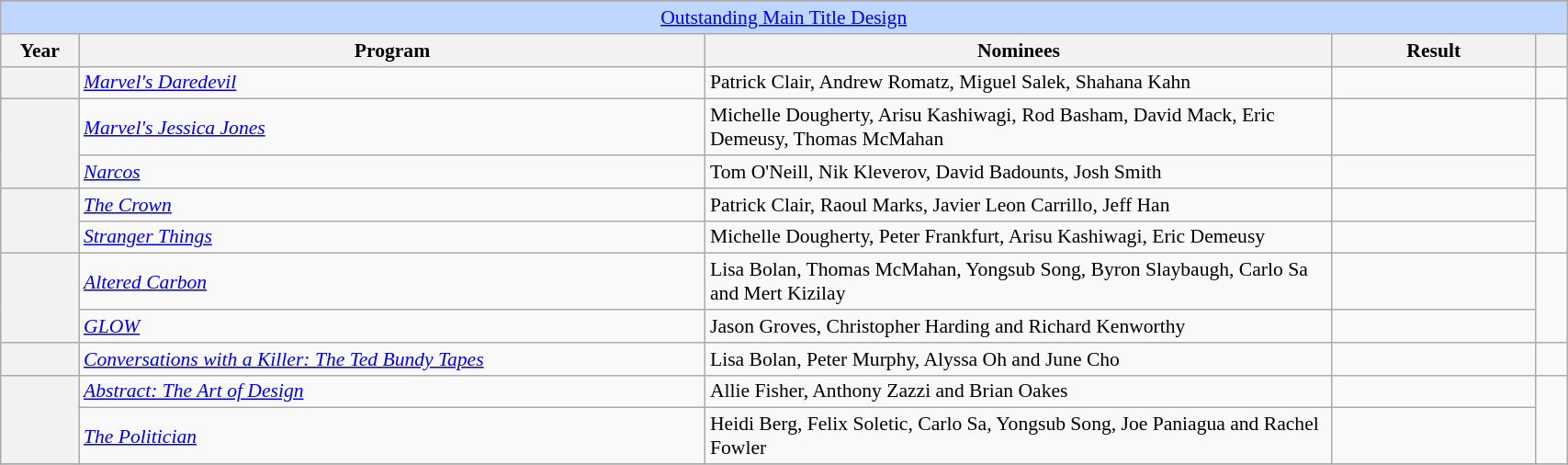<table class="wikitable plainrowheaders" style="font-size: 90%" width=90%>
<tr>
</tr>
<tr ---- bgcolor="#bfd7ff">
<td colspan=6 align=center><a href='#'>Outstanding Main Title Design</a></td>
</tr>
<tr ---- bgcolor="#ebf5ff">
<th width="5%">Year</th>
<th width="40%">Program</th>
<th width="40%">Nominees</th>
<th width="13%">Result</th>
<th width="5%"></th>
</tr>
<tr>
<th scope=row></th>
<td><em><a href='#'>Marvel's Daredevil</a></em></td>
<td>Patrick Clair, Andrew Romatz, Miguel Salek, Shahana Kahn</td>
<td></td>
<td></td>
</tr>
<tr>
<th scope=row rowspan=2></th>
<td><em><a href='#'>Marvel's Jessica Jones</a></em></td>
<td>Michelle Dougherty, Arisu Kashiwagi, Rod Basham, David Mack, Eric Demeusy, Thomas McMahan</td>
<td></td>
<td rowspan=2></td>
</tr>
<tr>
<td><em><a href='#'>Narcos</a></em></td>
<td>Tom O'Neill, Nik Kleverov, David Badounts, Josh Smith</td>
<td></td>
</tr>
<tr>
<th scope=row rowspan=2></th>
<td><em><a href='#'>The Crown</a></em></td>
<td>Patrick Clair, Raoul Marks, Javier Leon Carrillo, Jeff Han</td>
<td></td>
<td rowspan=2></td>
</tr>
<tr>
<td><em><a href='#'>Stranger Things</a></em></td>
<td>Michelle Dougherty, Peter Frankfurt, Arisu Kashiwagi, Eric Demeusy</td>
<td></td>
</tr>
<tr>
<th scope=row rowspan=2></th>
<td><em><a href='#'>Altered Carbon</a></em></td>
<td>Lisa Bolan, Thomas McMahan, Yongsub Song, Byron Slaybaugh, Carlo Sa and Mert Kizilay</td>
<td></td>
<td rowspan="2"></td>
</tr>
<tr>
<td><em><a href='#'>GLOW</a></em></td>
<td>Jason Groves, Christopher Harding and Richard Kenworthy</td>
<td></td>
</tr>
<tr>
<th scope=row></th>
<td><em><a href='#'>Conversations with a Killer: The Ted Bundy Tapes</a></em></td>
<td>Lisa Bolan, Peter Murphy, Alyssa Oh and June Cho</td>
<td></td>
<td rowspan="1"></td>
</tr>
<tr>
<th scope=row rowspan=2></th>
<td><em><a href='#'>Abstract: The Art of Design</a></em></td>
<td>Allie Fisher, Anthony Zazzi and Brian Oakes</td>
<td></td>
<td rowspan="2"></td>
</tr>
<tr>
<td><em><a href='#'>The Politician</a></em></td>
<td>Heidi Berg, Felix Soletic, Carlo Sa, Yongsub Song, Joe Paniagua and Rachel Fowler</td>
<td></td>
</tr>
<tr>
</tr>
</table>
